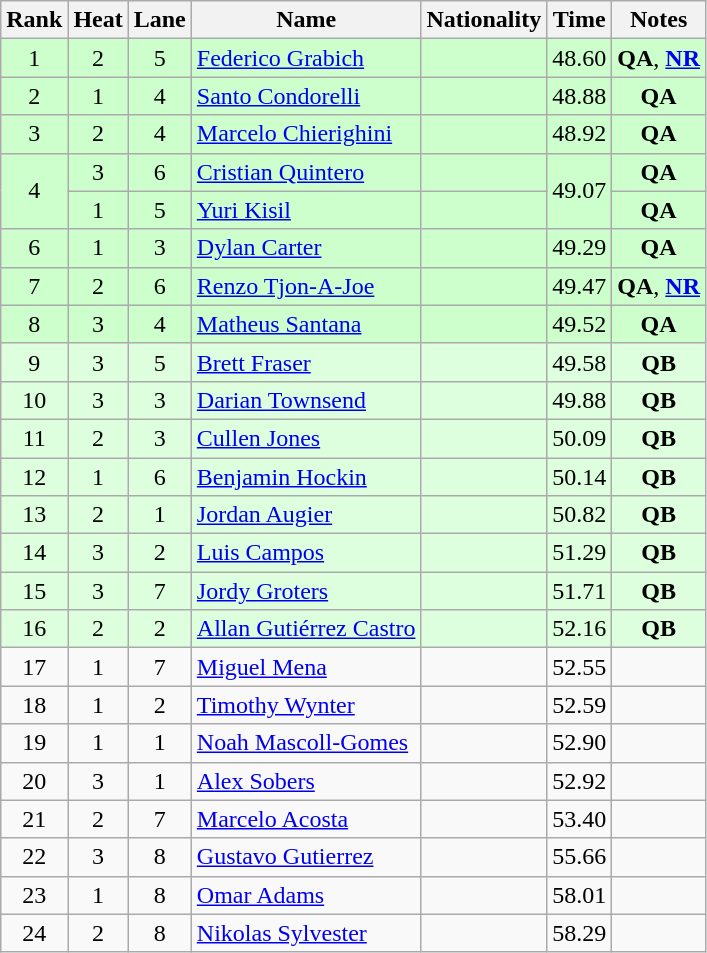<table class="wikitable sortable" style="text-align:center">
<tr>
<th>Rank</th>
<th>Heat</th>
<th>Lane</th>
<th>Name</th>
<th>Nationality</th>
<th>Time</th>
<th>Notes</th>
</tr>
<tr bgcolor=ccffcc>
<td>1</td>
<td>2</td>
<td>5</td>
<td align=left><a href='#'>Federico Grabich</a></td>
<td align=left></td>
<td>48.60</td>
<td><strong>QA</strong>, <strong><a href='#'>NR</a></strong></td>
</tr>
<tr bgcolor=ccffcc>
<td>2</td>
<td>1</td>
<td>4</td>
<td align=left><a href='#'>Santo Condorelli</a></td>
<td align=left></td>
<td>48.88</td>
<td><strong>QA</strong></td>
</tr>
<tr bgcolor=ccffcc>
<td>3</td>
<td>2</td>
<td>4</td>
<td align=left><a href='#'>Marcelo Chierighini</a></td>
<td align=left></td>
<td>48.92</td>
<td><strong>QA</strong></td>
</tr>
<tr bgcolor=ccffcc>
<td rowspan=2>4</td>
<td>3</td>
<td>6</td>
<td align=left><a href='#'>Cristian Quintero</a></td>
<td align=left></td>
<td rowspan=2>49.07</td>
<td><strong>QA</strong></td>
</tr>
<tr bgcolor=ccffcc>
<td>1</td>
<td>5</td>
<td align=left><a href='#'>Yuri Kisil</a></td>
<td align=left></td>
<td><strong>QA</strong></td>
</tr>
<tr bgcolor=ccffcc>
<td>6</td>
<td>1</td>
<td>3</td>
<td align=left><a href='#'>Dylan Carter</a></td>
<td align=left></td>
<td>49.29</td>
<td><strong>QA</strong></td>
</tr>
<tr bgcolor=ccffcc>
<td>7</td>
<td>2</td>
<td>6</td>
<td align=left><a href='#'>Renzo Tjon-A-Joe</a></td>
<td align=left></td>
<td>49.47</td>
<td><strong>QA</strong>, <strong><a href='#'>NR</a></strong></td>
</tr>
<tr bgcolor=ccffcc>
<td>8</td>
<td>3</td>
<td>4</td>
<td align=left><a href='#'>Matheus Santana</a></td>
<td align=left></td>
<td>49.52</td>
<td><strong>QA</strong></td>
</tr>
<tr bgcolor=ddffdd>
<td>9</td>
<td>3</td>
<td>5</td>
<td align=left><a href='#'>Brett Fraser</a></td>
<td align=left></td>
<td>49.58</td>
<td><strong>QB</strong></td>
</tr>
<tr bgcolor=ddffdd>
<td>10</td>
<td>3</td>
<td>3</td>
<td align=left><a href='#'>Darian Townsend</a></td>
<td align=left></td>
<td>49.88</td>
<td><strong>QB</strong></td>
</tr>
<tr bgcolor=ddffdd>
<td>11</td>
<td>2</td>
<td>3</td>
<td align=left><a href='#'>Cullen Jones</a></td>
<td align=left></td>
<td>50.09</td>
<td><strong>QB</strong></td>
</tr>
<tr bgcolor=ddffdd>
<td>12</td>
<td>1</td>
<td>6</td>
<td align=left><a href='#'>Benjamin Hockin</a></td>
<td align=left></td>
<td>50.14</td>
<td><strong>QB</strong></td>
</tr>
<tr bgcolor=ddffdd>
<td>13</td>
<td>2</td>
<td>1</td>
<td align=left><a href='#'>Jordan Augier</a></td>
<td align=left></td>
<td>50.82</td>
<td><strong>QB</strong></td>
</tr>
<tr bgcolor=ddffdd>
<td>14</td>
<td>3</td>
<td>2</td>
<td align=left><a href='#'>Luis Campos</a></td>
<td align=left></td>
<td>51.29</td>
<td><strong>QB</strong></td>
</tr>
<tr bgcolor=ddffdd>
<td>15</td>
<td>3</td>
<td>7</td>
<td align=left><a href='#'>Jordy Groters</a></td>
<td align=left></td>
<td>51.71</td>
<td><strong>QB</strong></td>
</tr>
<tr bgcolor=ddffdd>
<td>16</td>
<td>2</td>
<td>2</td>
<td align=left><a href='#'>Allan Gutiérrez Castro</a></td>
<td align=left></td>
<td>52.16</td>
<td><strong>QB</strong></td>
</tr>
<tr>
<td>17</td>
<td>1</td>
<td>7</td>
<td align=left><a href='#'>Miguel Mena</a></td>
<td align=left></td>
<td>52.55</td>
<td></td>
</tr>
<tr>
<td>18</td>
<td>1</td>
<td>2</td>
<td align=left><a href='#'>Timothy Wynter</a></td>
<td align=left></td>
<td>52.59</td>
<td></td>
</tr>
<tr>
<td>19</td>
<td>1</td>
<td>1</td>
<td align=left><a href='#'>Noah Mascoll-Gomes</a></td>
<td align=left></td>
<td>52.90</td>
<td></td>
</tr>
<tr>
<td>20</td>
<td>3</td>
<td>1</td>
<td align=left><a href='#'>Alex Sobers</a></td>
<td align=left></td>
<td>52.92</td>
<td></td>
</tr>
<tr>
<td>21</td>
<td>2</td>
<td>7</td>
<td align=left><a href='#'>Marcelo Acosta</a></td>
<td align=left></td>
<td>53.40</td>
<td></td>
</tr>
<tr>
<td>22</td>
<td>3</td>
<td>8</td>
<td align=left><a href='#'>Gustavo Gutierrez</a></td>
<td align=left></td>
<td>55.66</td>
<td></td>
</tr>
<tr>
<td>23</td>
<td>1</td>
<td>8</td>
<td align=left><a href='#'>Omar Adams</a></td>
<td align=left></td>
<td>58.01</td>
<td></td>
</tr>
<tr>
<td>24</td>
<td>2</td>
<td>8</td>
<td align=left><a href='#'>Nikolas Sylvester</a></td>
<td align=left></td>
<td>58.29</td>
<td></td>
</tr>
</table>
